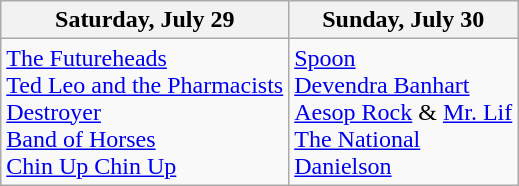<table class="wikitable">
<tr>
<th>Saturday, July 29</th>
<th>Sunday, July 30</th>
</tr>
<tr valign="top">
<td><a href='#'>The Futureheads</a><br><a href='#'>Ted Leo and the Pharmacists</a><br><a href='#'>Destroyer</a><br><a href='#'>Band of Horses</a><br><a href='#'>Chin Up Chin Up</a></td>
<td><a href='#'>Spoon</a><br><a href='#'>Devendra Banhart</a><br><a href='#'>Aesop Rock</a> & <a href='#'>Mr. Lif</a><br><a href='#'>The National</a><br><a href='#'>Danielson</a></td>
</tr>
</table>
